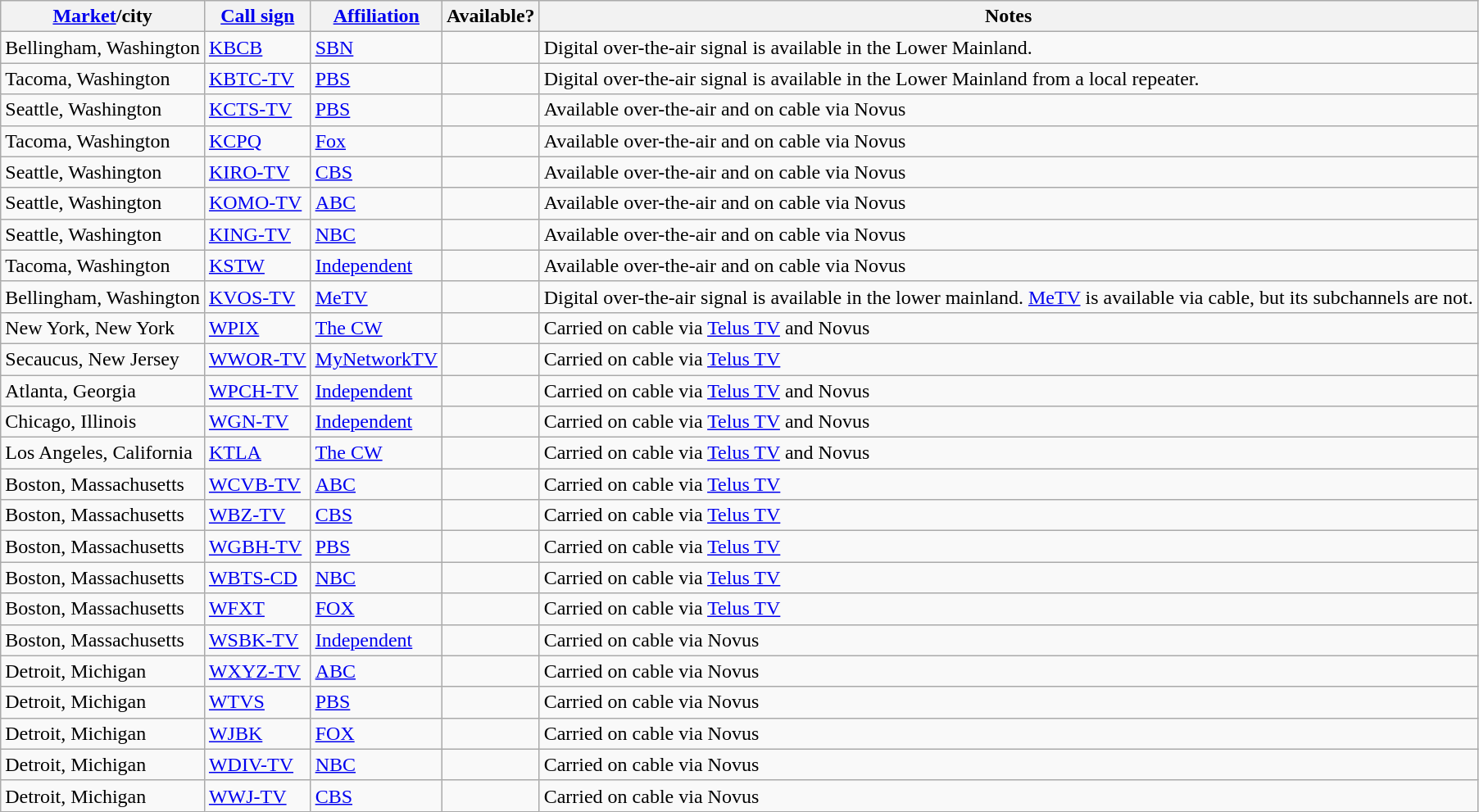<table class="wikitable sortable">
<tr>
<th><a href='#'>Market</a>/city</th>
<th><a href='#'>Call sign</a></th>
<th><a href='#'>Affiliation</a></th>
<th>Available?</th>
<th>Notes</th>
</tr>
<tr>
<td>Bellingham, Washington</td>
<td><a href='#'>KBCB</a></td>
<td><a href='#'>SBN</a></td>
<td></td>
<td>Digital over-the-air signal is available in the Lower Mainland.</td>
</tr>
<tr>
<td>Tacoma, Washington</td>
<td><a href='#'>KBTC-TV</a></td>
<td><a href='#'>PBS</a></td>
<td></td>
<td>Digital over-the-air signal is available in the Lower Mainland from a local repeater.</td>
</tr>
<tr>
<td>Seattle, Washington</td>
<td><a href='#'>KCTS-TV</a></td>
<td><a href='#'>PBS</a></td>
<td></td>
<td>Available over-the-air and on cable via Novus</td>
</tr>
<tr>
<td>Tacoma, Washington</td>
<td><a href='#'>KCPQ</a></td>
<td><a href='#'>Fox</a></td>
<td></td>
<td>Available over-the-air and on cable via Novus</td>
</tr>
<tr>
<td>Seattle, Washington</td>
<td><a href='#'>KIRO-TV</a></td>
<td><a href='#'>CBS</a></td>
<td></td>
<td>Available over-the-air and on cable via Novus</td>
</tr>
<tr>
<td>Seattle, Washington</td>
<td><a href='#'>KOMO-TV</a></td>
<td><a href='#'>ABC</a></td>
<td></td>
<td>Available over-the-air and on cable via Novus</td>
</tr>
<tr>
<td>Seattle, Washington</td>
<td><a href='#'>KING-TV</a></td>
<td><a href='#'>NBC</a></td>
<td></td>
<td>Available over-the-air and on cable via Novus</td>
</tr>
<tr>
<td>Tacoma, Washington</td>
<td><a href='#'>KSTW</a></td>
<td><a href='#'>Independent</a></td>
<td></td>
<td>Available over-the-air and on cable via Novus</td>
</tr>
<tr>
<td>Bellingham, Washington</td>
<td><a href='#'>KVOS-TV</a></td>
<td><a href='#'>MeTV</a></td>
<td></td>
<td>Digital over-the-air signal is available in the lower mainland. <a href='#'>MeTV</a> is available via cable, but its subchannels are not.</td>
</tr>
<tr>
<td>New York, New York</td>
<td><a href='#'>WPIX</a></td>
<td><a href='#'>The CW</a></td>
<td></td>
<td>Carried on cable via <a href='#'>Telus TV</a> and Novus</td>
</tr>
<tr>
<td>Secaucus, New Jersey</td>
<td><a href='#'>WWOR-TV</a></td>
<td><a href='#'>MyNetworkTV</a></td>
<td></td>
<td>Carried on cable via <a href='#'>Telus TV</a></td>
</tr>
<tr>
<td>Atlanta, Georgia</td>
<td><a href='#'>WPCH-TV</a></td>
<td><a href='#'>Independent</a></td>
<td></td>
<td>Carried on cable via <a href='#'>Telus TV</a> and Novus</td>
</tr>
<tr>
<td>Chicago, Illinois</td>
<td><a href='#'>WGN-TV</a></td>
<td><a href='#'>Independent</a></td>
<td></td>
<td>Carried on cable via <a href='#'>Telus TV</a> and Novus</td>
</tr>
<tr>
<td>Los Angeles, California</td>
<td><a href='#'>KTLA</a></td>
<td><a href='#'>The CW</a></td>
<td></td>
<td>Carried on cable via <a href='#'>Telus TV</a> and Novus</td>
</tr>
<tr>
<td>Boston, Massachusetts</td>
<td><a href='#'>WCVB-TV</a></td>
<td><a href='#'>ABC</a></td>
<td></td>
<td>Carried on cable via <a href='#'>Telus TV</a></td>
</tr>
<tr>
<td>Boston, Massachusetts</td>
<td><a href='#'>WBZ-TV</a></td>
<td><a href='#'>CBS</a></td>
<td></td>
<td>Carried on cable via <a href='#'>Telus TV</a></td>
</tr>
<tr>
<td>Boston, Massachusetts</td>
<td><a href='#'>WGBH-TV</a></td>
<td><a href='#'>PBS</a></td>
<td></td>
<td>Carried on cable via <a href='#'>Telus TV</a></td>
</tr>
<tr>
<td>Boston, Massachusetts</td>
<td><a href='#'>WBTS-CD</a></td>
<td><a href='#'>NBC</a></td>
<td></td>
<td>Carried on cable via <a href='#'>Telus TV</a></td>
</tr>
<tr>
<td>Boston, Massachusetts</td>
<td><a href='#'>WFXT</a></td>
<td><a href='#'>FOX</a></td>
<td></td>
<td>Carried on cable via <a href='#'>Telus TV</a></td>
</tr>
<tr>
<td>Boston, Massachusetts</td>
<td><a href='#'>WSBK-TV</a></td>
<td><a href='#'>Independent</a></td>
<td></td>
<td>Carried on cable via Novus</td>
</tr>
<tr>
<td>Detroit, Michigan</td>
<td><a href='#'>WXYZ-TV</a></td>
<td><a href='#'>ABC</a></td>
<td></td>
<td>Carried on cable via Novus</td>
</tr>
<tr>
<td>Detroit, Michigan</td>
<td><a href='#'>WTVS</a></td>
<td><a href='#'>PBS</a></td>
<td></td>
<td>Carried on cable via Novus</td>
</tr>
<tr>
<td>Detroit, Michigan</td>
<td><a href='#'>WJBK</a></td>
<td><a href='#'>FOX</a></td>
<td></td>
<td>Carried on cable via Novus</td>
</tr>
<tr>
<td>Detroit, Michigan</td>
<td><a href='#'>WDIV-TV</a></td>
<td><a href='#'>NBC</a></td>
<td></td>
<td>Carried on cable via Novus</td>
</tr>
<tr>
<td>Detroit, Michigan</td>
<td><a href='#'>WWJ-TV</a></td>
<td><a href='#'>CBS</a></td>
<td></td>
<td>Carried on cable via Novus</td>
</tr>
</table>
